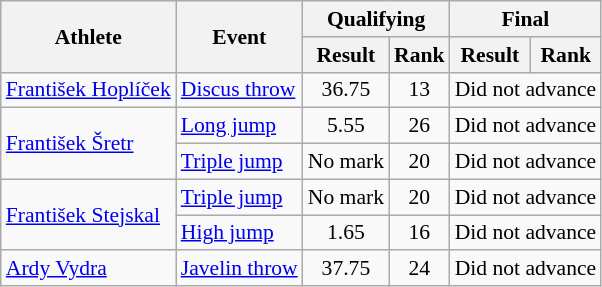<table class=wikitable style="font-size:90%">
<tr>
<th rowspan=2>Athlete</th>
<th rowspan=2>Event</th>
<th colspan=2>Qualifying</th>
<th colspan=2>Final</th>
</tr>
<tr>
<th>Result</th>
<th>Rank</th>
<th>Result</th>
<th>Rank</th>
</tr>
<tr>
<td><a href='#'>František Hoplíček</a></td>
<td><a href='#'>Discus throw</a></td>
<td align=center>36.75</td>
<td align=center>13</td>
<td align=center colspan=2>Did not advance</td>
</tr>
<tr>
<td rowspan=2><a href='#'>František Šretr</a></td>
<td><a href='#'>Long jump</a></td>
<td align=center>5.55</td>
<td align=center>26</td>
<td align=center colspan=2>Did not advance</td>
</tr>
<tr>
<td><a href='#'>Triple jump</a></td>
<td align=center>No mark</td>
<td align=center>20</td>
<td align=center colspan=2>Did not advance</td>
</tr>
<tr>
<td rowspan=2><a href='#'>František Stejskal</a></td>
<td><a href='#'>Triple jump</a></td>
<td align=center>No mark</td>
<td align=center>20</td>
<td align=center colspan=2>Did not advance</td>
</tr>
<tr>
<td><a href='#'>High jump</a></td>
<td align=center>1.65</td>
<td align=center>16</td>
<td align=center colspan=2>Did not advance</td>
</tr>
<tr>
<td><a href='#'>Ardy Vydra</a></td>
<td><a href='#'>Javelin throw</a></td>
<td align=center>37.75</td>
<td align=center>24</td>
<td align=center colspan=2>Did not advance</td>
</tr>
</table>
